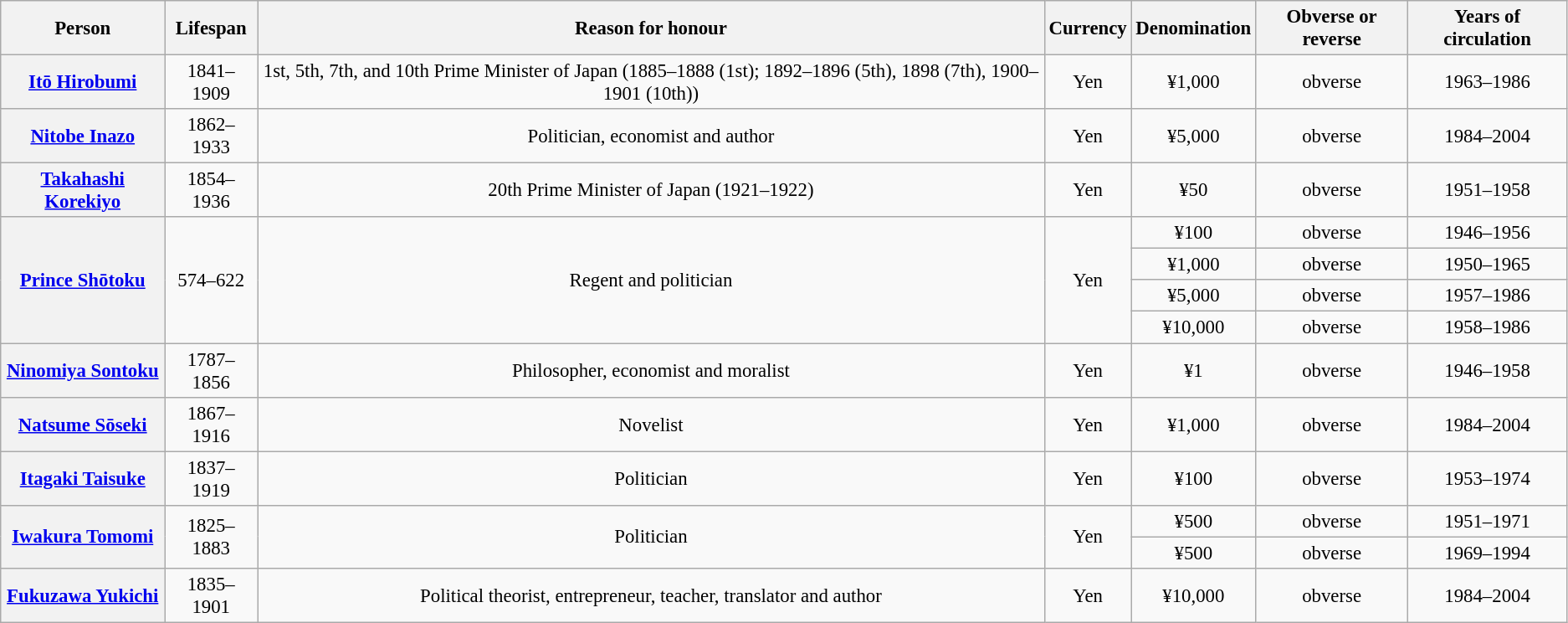<table class="wikitable" style="font-size:95%; text-align:center;">
<tr>
<th>Person</th>
<th>Lifespan</th>
<th>Reason for honour</th>
<th>Currency</th>
<th>Denomination</th>
<th>Obverse or reverse</th>
<th>Years of circulation</th>
</tr>
<tr>
<th><a href='#'>Itō Hirobumi</a></th>
<td>1841–1909</td>
<td>1st, 5th, 7th, and 10th Prime Minister of Japan (1885–1888 (1st); 1892–1896 (5th), 1898 (7th), 1900–1901 (10th))</td>
<td>Yen</td>
<td>¥1,000</td>
<td>obverse</td>
<td>1963–1986</td>
</tr>
<tr>
<th><a href='#'>Nitobe Inazo</a></th>
<td>1862–1933</td>
<td>Politician, economist and author</td>
<td>Yen</td>
<td>¥5,000</td>
<td>obverse</td>
<td>1984–2004</td>
</tr>
<tr>
<th><a href='#'>Takahashi Korekiyo</a></th>
<td>1854–1936</td>
<td>20th Prime Minister of Japan (1921–1922)</td>
<td>Yen</td>
<td>¥50</td>
<td>obverse</td>
<td>1951–1958</td>
</tr>
<tr>
<th rowspan="4"><a href='#'>Prince Shōtoku</a></th>
<td rowspan="4">574–622</td>
<td rowspan="4">Regent and politician</td>
<td rowspan="4">Yen</td>
<td>¥100</td>
<td>obverse</td>
<td>1946–1956</td>
</tr>
<tr>
<td>¥1,000</td>
<td>obverse</td>
<td>1950–1965</td>
</tr>
<tr>
<td>¥5,000</td>
<td>obverse</td>
<td>1957–1986</td>
</tr>
<tr>
<td>¥10,000</td>
<td>obverse</td>
<td>1958–1986</td>
</tr>
<tr>
<th><a href='#'>Ninomiya Sontoku</a></th>
<td>1787–1856</td>
<td>Philosopher, economist and moralist</td>
<td>Yen</td>
<td>¥1</td>
<td>obverse</td>
<td>1946–1958</td>
</tr>
<tr>
<th><a href='#'>Natsume Sōseki</a></th>
<td>1867–1916</td>
<td>Novelist</td>
<td>Yen</td>
<td>¥1,000</td>
<td>obverse</td>
<td>1984–2004</td>
</tr>
<tr>
<th><a href='#'>Itagaki Taisuke</a></th>
<td>1837–1919</td>
<td>Politician</td>
<td>Yen</td>
<td>¥100</td>
<td>obverse</td>
<td>1953–1974</td>
</tr>
<tr>
<th rowspan="2"><a href='#'>Iwakura Tomomi</a></th>
<td rowspan="2">1825–1883</td>
<td rowspan="2">Politician</td>
<td rowspan="2">Yen</td>
<td>¥500</td>
<td>obverse</td>
<td>1951–1971</td>
</tr>
<tr>
<td>¥500</td>
<td>obverse</td>
<td>1969–1994</td>
</tr>
<tr>
<th><a href='#'>Fukuzawa Yukichi</a></th>
<td>1835–1901</td>
<td>Political theorist, entrepreneur, teacher, translator and author</td>
<td>Yen</td>
<td>¥10,000</td>
<td>obverse</td>
<td>1984–2004</td>
</tr>
</table>
